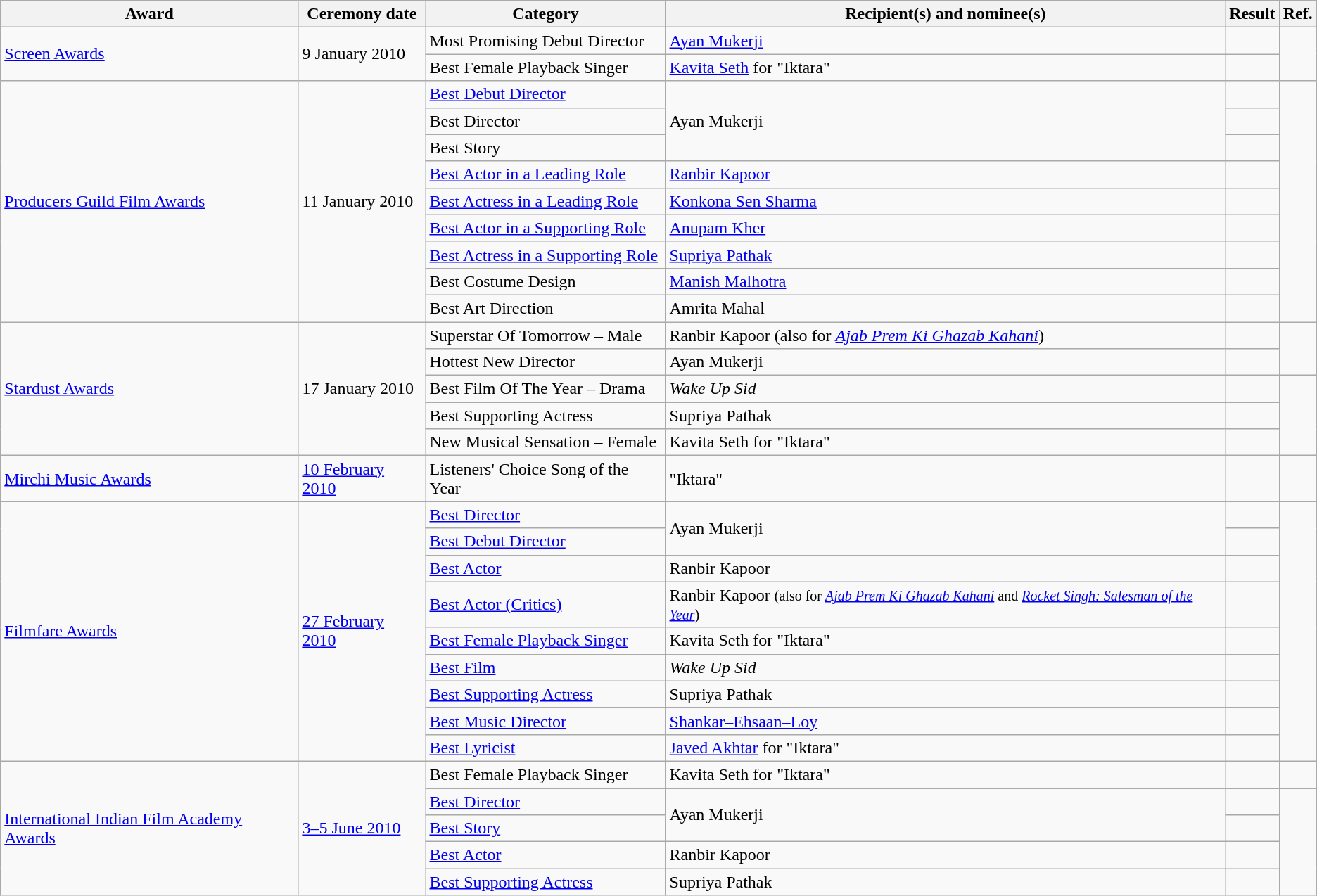<table class="wikitable sortable">
<tr>
<th>Award</th>
<th>Ceremony date</th>
<th>Category</th>
<th>Recipient(s) and nominee(s)</th>
<th>Result</th>
<th>Ref.</th>
</tr>
<tr>
<td rowspan="2"><a href='#'>Screen Awards</a></td>
<td rowspan="2">9 January 2010</td>
<td>Most Promising Debut Director</td>
<td><a href='#'>Ayan Mukerji</a></td>
<td></td>
<td rowspan="2"></td>
</tr>
<tr>
<td>Best Female Playback Singer</td>
<td><a href='#'>Kavita Seth</a> for "Iktara"</td>
<td></td>
</tr>
<tr>
<td rowspan="9"><a href='#'>Producers Guild Film Awards</a></td>
<td rowspan="9">11 January 2010</td>
<td><a href='#'>Best Debut Director</a></td>
<td rowspan="3">Ayan Mukerji</td>
<td></td>
<td rowspan="9"></td>
</tr>
<tr>
<td>Best Director</td>
<td></td>
</tr>
<tr>
<td>Best Story</td>
<td></td>
</tr>
<tr>
<td><a href='#'>Best Actor in a Leading Role</a></td>
<td><a href='#'>Ranbir Kapoor</a></td>
<td></td>
</tr>
<tr>
<td><a href='#'>Best Actress in a Leading Role</a></td>
<td><a href='#'>Konkona Sen Sharma</a></td>
<td></td>
</tr>
<tr>
<td><a href='#'>Best Actor in a Supporting Role</a></td>
<td><a href='#'>Anupam Kher</a></td>
<td></td>
</tr>
<tr>
<td><a href='#'>Best Actress in a Supporting Role</a></td>
<td><a href='#'>Supriya Pathak</a></td>
<td></td>
</tr>
<tr>
<td>Best Costume Design</td>
<td><a href='#'>Manish Malhotra</a></td>
<td></td>
</tr>
<tr>
<td>Best Art Direction</td>
<td>Amrita Mahal</td>
<td></td>
</tr>
<tr>
<td rowspan="5"><a href='#'>Stardust Awards</a></td>
<td rowspan="5">17 January 2010</td>
<td>Superstar Of Tomorrow – Male</td>
<td>Ranbir Kapoor (also for <em><a href='#'>Ajab Prem Ki Ghazab Kahani</a></em>)</td>
<td></td>
<td rowspan="2"></td>
</tr>
<tr>
<td>Hottest New Director</td>
<td>Ayan Mukerji</td>
<td></td>
</tr>
<tr>
<td>Best Film Of The Year – Drama</td>
<td><em>Wake Up Sid</em></td>
<td></td>
<td rowspan="3"></td>
</tr>
<tr>
<td>Best Supporting Actress</td>
<td>Supriya Pathak</td>
<td></td>
</tr>
<tr>
<td>New Musical Sensation – Female</td>
<td>Kavita Seth for "Iktara"</td>
<td></td>
</tr>
<tr>
<td><a href='#'>Mirchi Music Awards</a></td>
<td><a href='#'>10 February 2010</a></td>
<td>Listeners' Choice Song of the Year</td>
<td "Iktara">"Iktara"</td>
<td></td>
<td></td>
</tr>
<tr>
<td rowspan="9"><a href='#'>Filmfare Awards</a></td>
<td rowspan="9"><a href='#'>27 February 2010</a></td>
<td><a href='#'>Best Director</a></td>
<td rowspan="2">Ayan Mukerji</td>
<td></td>
<td rowspan="9"></td>
</tr>
<tr>
<td><a href='#'>Best Debut Director</a></td>
<td></td>
</tr>
<tr>
<td><a href='#'>Best Actor</a></td>
<td>Ranbir Kapoor</td>
<td></td>
</tr>
<tr>
<td><a href='#'>Best Actor (Critics)</a></td>
<td>Ranbir Kapoor <small>(also for <em><a href='#'>Ajab Prem Ki Ghazab Kahani</a></em> and <em><a href='#'>Rocket Singh: Salesman of the Year</a></em>)</small></td>
<td></td>
</tr>
<tr>
<td><a href='#'>Best Female Playback Singer</a></td>
<td>Kavita Seth for "Iktara"</td>
<td></td>
</tr>
<tr>
<td><a href='#'>Best Film</a></td>
<td><em>Wake Up Sid</em></td>
<td></td>
</tr>
<tr>
<td><a href='#'>Best Supporting Actress</a></td>
<td>Supriya Pathak</td>
<td></td>
</tr>
<tr>
<td><a href='#'>Best Music Director</a></td>
<td><a href='#'>Shankar–Ehsaan–Loy</a></td>
<td></td>
</tr>
<tr>
<td><a href='#'>Best Lyricist</a></td>
<td><a href='#'>Javed Akhtar</a> for "Iktara"</td>
<td></td>
</tr>
<tr>
<td rowspan="5"><a href='#'>International Indian Film Academy Awards</a></td>
<td rowspan="5"><a href='#'>3–5 June 2010</a></td>
<td>Best Female Playback Singer</td>
<td>Kavita Seth for "Iktara"</td>
<td></td>
<td></td>
</tr>
<tr>
<td><a href='#'>Best Director</a></td>
<td rowspan="2">Ayan Mukerji</td>
<td></td>
<td rowspan="4"></td>
</tr>
<tr>
<td><a href='#'>Best Story</a></td>
<td></td>
</tr>
<tr>
<td><a href='#'>Best Actor</a></td>
<td>Ranbir Kapoor</td>
<td></td>
</tr>
<tr>
<td><a href='#'>Best Supporting Actress</a></td>
<td>Supriya Pathak</td>
<td></td>
</tr>
</table>
